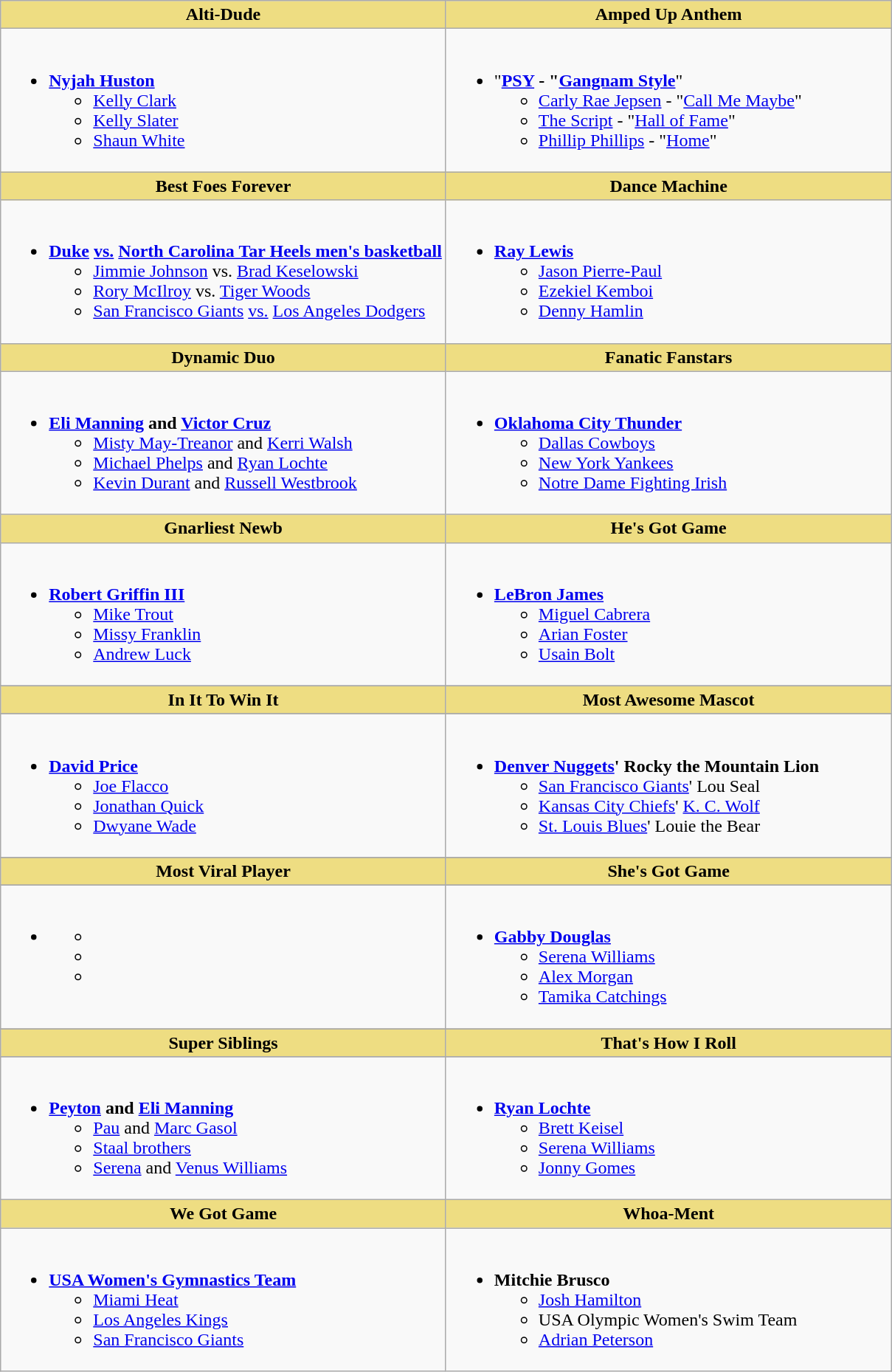<table class=wikitable>
<tr>
<th style="background:#EEDD82; width:50%">Alti-Dude</th>
<th style="background:#EEDD82; width:50%">Amped Up Anthem</th>
</tr>
<tr>
<td valign="top"><br><ul><li><strong><a href='#'>Nyjah Huston</a></strong><ul><li><a href='#'>Kelly Clark</a></li><li><a href='#'>Kelly Slater</a></li><li><a href='#'>Shaun White</a></li></ul></li></ul></td>
<td valign="top"><br><ul><li>"<strong><a href='#'>PSY</a> - "<a href='#'>Gangnam Style</a></strong>"<ul><li><a href='#'>Carly Rae Jepsen</a> - "<a href='#'>Call Me Maybe</a>"</li><li><a href='#'>The Script</a> - "<a href='#'>Hall of Fame</a>"</li><li><a href='#'>Phillip Phillips</a> - "<a href='#'>Home</a>"</li></ul></li></ul></td>
</tr>
<tr>
<th style="background:#EEDD82; width:50%">Best Foes Forever</th>
<th style="background:#EEDD82; width:50%">Dance Machine</th>
</tr>
<tr>
<td valign="top"><br><ul><li><strong><a href='#'>Duke</a> <a href='#'>vs.</a> <a href='#'>North Carolina Tar Heels men's basketball</a></strong><ul><li><a href='#'>Jimmie Johnson</a> vs. <a href='#'>Brad Keselowski</a></li><li><a href='#'>Rory McIlroy</a> vs. <a href='#'>Tiger Woods</a></li><li><a href='#'>San Francisco Giants</a> <a href='#'>vs.</a> <a href='#'>Los Angeles Dodgers</a></li></ul></li></ul></td>
<td valign="top"><br><ul><li><strong><a href='#'>Ray Lewis</a></strong><ul><li><a href='#'>Jason Pierre-Paul</a></li><li><a href='#'>Ezekiel Kemboi</a></li><li><a href='#'>Denny Hamlin</a></li></ul></li></ul></td>
</tr>
<tr>
<th style="background:#EEDD82; width:50%">Dynamic Duo</th>
<th style="background:#EEDD82; width:50%">Fanatic Fanstars</th>
</tr>
<tr>
<td valign="top"><br><ul><li><strong><a href='#'>Eli Manning</a> and <a href='#'>Victor Cruz</a></strong><ul><li><a href='#'>Misty May-Treanor</a> and <a href='#'>Kerri Walsh</a></li><li><a href='#'>Michael Phelps</a> and <a href='#'>Ryan Lochte</a></li><li><a href='#'>Kevin Durant</a> and <a href='#'>Russell Westbrook</a></li></ul></li></ul></td>
<td valign="top"><br><ul><li><strong><a href='#'>Oklahoma City Thunder</a></strong><ul><li><a href='#'>Dallas Cowboys</a></li><li><a href='#'>New York Yankees</a></li><li><a href='#'>Notre Dame Fighting Irish</a></li></ul></li></ul></td>
</tr>
<tr>
<th style="background:#EEDD82; width:50%">Gnarliest Newb</th>
<th style="background:#EEDD82; width:50%">He's Got Game</th>
</tr>
<tr>
<td valign="top"><br><ul><li><strong><a href='#'>Robert Griffin III</a></strong><ul><li><a href='#'>Mike Trout</a></li><li><a href='#'>Missy Franklin</a></li><li><a href='#'>Andrew Luck</a></li></ul></li></ul></td>
<td valign="top"><br><ul><li><strong><a href='#'>LeBron James</a></strong><ul><li><a href='#'>Miguel Cabrera</a></li><li><a href='#'>Arian Foster</a></li><li><a href='#'>Usain Bolt</a></li></ul></li></ul></td>
</tr>
<tr>
</tr>
<tr>
<th style="background:#EEDD82; width:50%">In It To Win It</th>
<th style="background:#EEDD82; width:50%">Most Awesome Mascot</th>
</tr>
<tr>
</tr>
<tr>
<td valign="top"><br><ul><li><strong><a href='#'>David Price</a></strong><ul><li><a href='#'>Joe Flacco</a></li><li><a href='#'>Jonathan Quick</a></li><li><a href='#'>Dwyane Wade</a></li></ul></li></ul></td>
<td valign="top"><br><ul><li><strong><a href='#'>Denver Nuggets</a>' Rocky the Mountain Lion</strong><ul><li><a href='#'>San Francisco Giants</a>' Lou Seal</li><li><a href='#'>Kansas City Chiefs</a>' <a href='#'>K. C. Wolf</a></li><li><a href='#'>St. Louis Blues</a>' Louie the Bear</li></ul></li></ul></td>
</tr>
<tr>
</tr>
<tr>
<th style="background:#EEDD82; width:50%">Most Viral Player</th>
<th style="background:#EEDD82; width:50%">She's Got Game</th>
</tr>
<tr>
</tr>
<tr>
<td valign="top"><br><ul><li><strong></strong><ul><li></li><li></li><li></li></ul></li></ul></td>
<td valign="top"><br><ul><li><strong><a href='#'>Gabby Douglas</a></strong><ul><li><a href='#'>Serena Williams</a></li><li><a href='#'>Alex Morgan</a></li><li><a href='#'>Tamika Catchings</a></li></ul></li></ul></td>
</tr>
<tr>
</tr>
<tr>
<th style="background:#EEDD82; width:50%">Super Siblings</th>
<th style="background:#EEDD82; width:50%">That's How I Roll</th>
</tr>
<tr>
</tr>
<tr>
<td valign="top"><br><ul><li><strong><a href='#'>Peyton</a> and <a href='#'>Eli Manning</a></strong><ul><li><a href='#'>Pau</a> and <a href='#'>Marc Gasol</a></li><li><a href='#'>Staal brothers</a></li><li><a href='#'>Serena</a> and <a href='#'>Venus Williams</a></li></ul></li></ul></td>
<td valign="top"><br><ul><li><strong><a href='#'>Ryan Lochte</a></strong><ul><li><a href='#'>Brett Keisel</a></li><li><a href='#'>Serena Williams</a></li><li><a href='#'>Jonny Gomes</a></li></ul></li></ul></td>
</tr>
<tr>
<th style="background:#EEDD82; width:50%">We Got Game</th>
<th style="background:#EEDD82; width:50%">Whoa-Ment</th>
</tr>
<tr>
<td valign="top"><br><ul><li><strong><a href='#'>USA Women's Gymnastics Team</a></strong><ul><li><a href='#'>Miami Heat</a></li><li><a href='#'>Los Angeles Kings</a></li><li><a href='#'>San Francisco Giants</a></li></ul></li></ul></td>
<td valign="top"><br><ul><li><strong>Mitchie Brusco</strong><ul><li><a href='#'>Josh Hamilton</a></li><li>USA Olympic Women's Swim Team</li><li><a href='#'>Adrian Peterson</a></li></ul></li></ul></td>
</tr>
</table>
